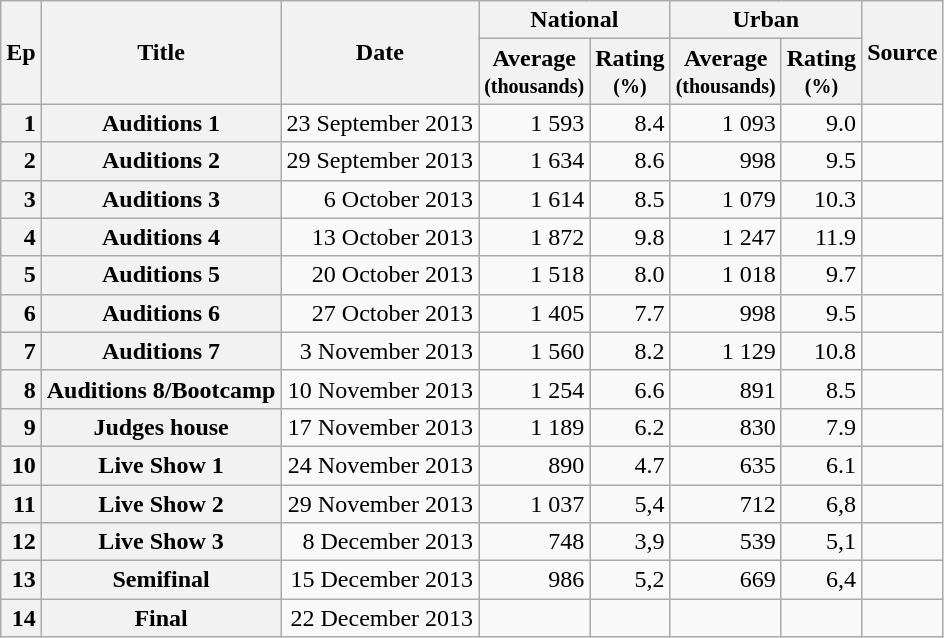<table class="wikitable" style="text-align:center">
<tr>
<th rowspan="2">Ep</th>
<th rowspan="2">Title</th>
<th rowspan="2">Date</th>
<th colspan="2">National</th>
<th colspan="2">Urban</th>
<th rowspan="2">Source</th>
</tr>
<tr>
<th>Average<br><small>(thousands)</small></th>
<th>Rating<br><small>(%)</small></th>
<th>Average<br><small>(thousands)</small></th>
<th>Rating<br><small>(%)</small></th>
</tr>
<tr>
<th style="text-align: right">1</th>
<th>Auditions 1</th>
<td style="text-align: right">23 September 2013</td>
<td style="text-align: right">1 593</td>
<td style="text-align: right">8.4</td>
<td style="text-align: right">1 093</td>
<td style="text-align: right">9.0</td>
<td style="text-align: center"></td>
</tr>
<tr>
<th style="text-align: right">2</th>
<th>Auditions 2</th>
<td style="text-align: right">29 September 2013</td>
<td style="text-align: right">1 634</td>
<td style="text-align: right">8.6</td>
<td style="text-align: right">998</td>
<td style="text-align: right">9.5</td>
<td style="text-align: center"></td>
</tr>
<tr>
<th style="text-align: right">3</th>
<th>Auditions 3</th>
<td style="text-align: right">6 October 2013</td>
<td style="text-align: right">1 614</td>
<td style="text-align: right">8.5</td>
<td style="text-align: right">1 079</td>
<td style="text-align: right">10.3</td>
<td style="text-align: center"></td>
</tr>
<tr>
<th style="text-align: right">4</th>
<th>Auditions 4</th>
<td style="text-align: right">13 October 2013</td>
<td style="text-align: right">1 872</td>
<td style="text-align: right">9.8</td>
<td style="text-align: right">1 247</td>
<td style="text-align: right">11.9</td>
<td style="text-align: center"></td>
</tr>
<tr>
<th style="text-align: right">5</th>
<th>Auditions 5</th>
<td style="text-align: right">20 October 2013</td>
<td style="text-align: right">1 518</td>
<td style="text-align: right">8.0</td>
<td style="text-align: right">1 018</td>
<td style="text-align: right">9.7</td>
<td style="text-align: center"></td>
</tr>
<tr>
<th style="text-align: right">6</th>
<th>Auditions 6</th>
<td style="text-align: right">27 October 2013</td>
<td style="text-align: right">1 405</td>
<td style="text-align: right">7.7</td>
<td style="text-align: right">998</td>
<td style="text-align: right">9.5</td>
<td style="text-align: center"></td>
</tr>
<tr>
<th style="text-align: right">7</th>
<th>Auditions 7</th>
<td style="text-align: right">3 November 2013</td>
<td style="text-align: right">1 560</td>
<td style="text-align: right">8.2</td>
<td style="text-align: right">1 129</td>
<td style="text-align: right">10.8</td>
<td style="text-align: center"></td>
</tr>
<tr>
<th style="text-align: right">8</th>
<th>Auditions 8/Bootcamp</th>
<td style="text-align: right">10 November 2013</td>
<td style="text-align: right">1 254</td>
<td style="text-align: right">6.6</td>
<td style="text-align: right">891</td>
<td style="text-align: right">8.5</td>
<td style="text-align: center"></td>
</tr>
<tr>
<th style="text-align: right">9</th>
<th>Judges house</th>
<td style="text-align: right">17 November 2013</td>
<td style="text-align: right">1 189</td>
<td style="text-align: right">6.2</td>
<td style="text-align: right">830</td>
<td style="text-align: right">7.9</td>
<td style="text-align: center"></td>
</tr>
<tr>
<th style="text-align: right">10</th>
<th>Live Show 1</th>
<td style="text-align: right">24 November 2013</td>
<td style="text-align: right">890</td>
<td style="text-align: right">4.7</td>
<td style="text-align: right">635</td>
<td style="text-align: right">6.1</td>
<td style="text-align: center"></td>
</tr>
<tr>
<th style="text-align: right">11</th>
<th>Live Show 2</th>
<td style="text-align: right">29 November 2013</td>
<td style="text-align: right">1 037</td>
<td style="text-align: right">5,4</td>
<td style="text-align: right">712</td>
<td style="text-align: right">6,8</td>
<td style="text-align: center"></td>
</tr>
<tr>
<th style="text-align: right">12</th>
<th>Live Show 3</th>
<td style="text-align: right">8 December 2013</td>
<td style="text-align: right">748</td>
<td style="text-align: right">3,9</td>
<td style="text-align: right">539</td>
<td style="text-align: right">5,1</td>
<td style="text-align: center"></td>
</tr>
<tr>
<th style="text-align: right">13</th>
<th>Semifinal</th>
<td style="text-align: right">15 December 2013</td>
<td style="text-align: right">986</td>
<td style="text-align: right">5,2</td>
<td style="text-align: right">669</td>
<td style="text-align: right">6,4</td>
<td style="text-align: center"></td>
</tr>
<tr>
<th style="text-align: right">14</th>
<th>Final</th>
<td style="text-align: right">22 December 2013</td>
<td style="text-align: right"></td>
<td style="text-align: right"></td>
<td style="text-align: right"></td>
<td style="text-align: right"></td>
<td style="text-align: center"></td>
</tr>
</table>
